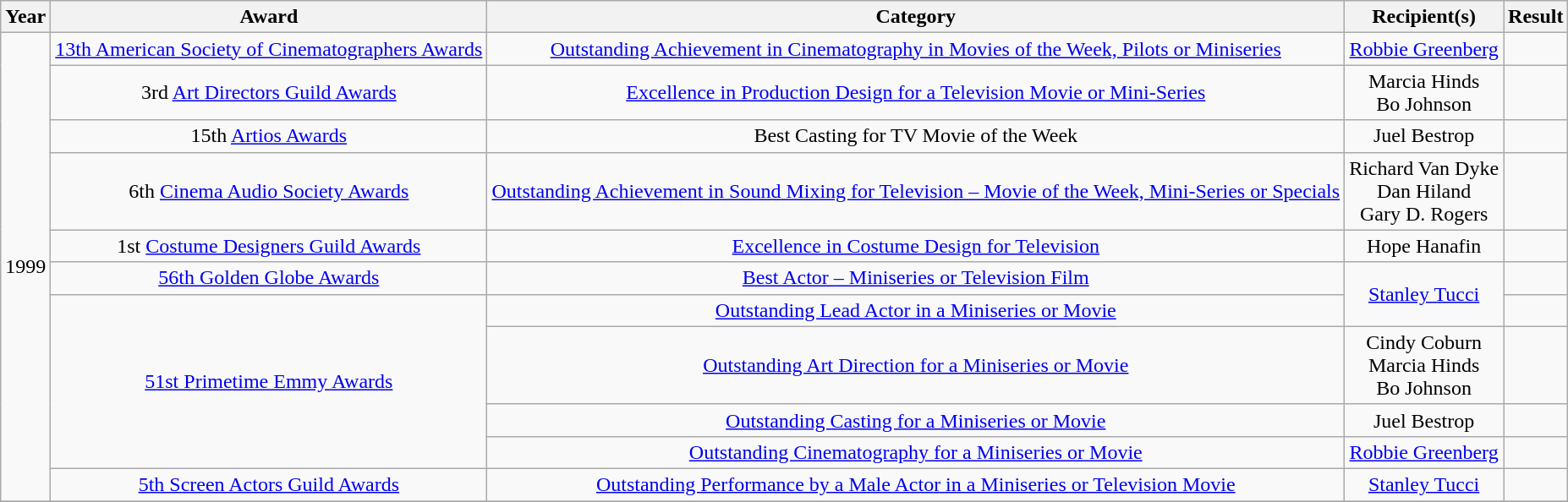<table class="wikitable sortable plainrowheaders" style="text-align:center;">
<tr>
<th>Year</th>
<th>Award</th>
<th>Category</th>
<th>Recipient(s)</th>
<th>Result</th>
</tr>
<tr>
<td rowspan="11">1999</td>
<td><a href='#'>13th American Society of Cinematographers Awards</a></td>
<td><a href='#'>Outstanding Achievement in Cinematography in Movies of the Week, Pilots or Miniseries</a></td>
<td><a href='#'>Robbie Greenberg</a></td>
<td></td>
</tr>
<tr>
<td>3rd <a href='#'>Art Directors Guild Awards</a></td>
<td><a href='#'>Excellence in Production Design for a Television Movie or Mini-Series</a></td>
<td>Marcia Hinds <br> Bo Johnson</td>
<td></td>
</tr>
<tr>
<td>15th <a href='#'>Artios Awards</a></td>
<td>Best Casting for TV Movie of the Week</td>
<td>Juel Bestrop</td>
<td></td>
</tr>
<tr>
<td>6th <a href='#'>Cinema Audio Society Awards</a></td>
<td><a href='#'>Outstanding Achievement in Sound Mixing for Television – Movie of the Week, Mini-Series or Specials</a></td>
<td>Richard Van Dyke <br> Dan Hiland <br> Gary D. Rogers</td>
<td></td>
</tr>
<tr>
<td>1st <a href='#'>Costume Designers Guild Awards</a></td>
<td><a href='#'>Excellence in Costume Design for Television</a></td>
<td>Hope Hanafin</td>
<td></td>
</tr>
<tr>
<td><a href='#'>56th Golden Globe Awards</a></td>
<td><a href='#'>Best Actor – Miniseries or Television Film</a></td>
<td rowspan="2"><a href='#'>Stanley Tucci</a></td>
<td></td>
</tr>
<tr>
<td rowspan="4"><a href='#'>51st Primetime Emmy Awards</a></td>
<td><a href='#'>Outstanding Lead Actor in a Miniseries or Movie</a></td>
<td></td>
</tr>
<tr>
<td><a href='#'>Outstanding Art Direction for a Miniseries or Movie</a></td>
<td>Cindy Coburn <br> Marcia Hinds <br> Bo Johnson</td>
<td></td>
</tr>
<tr>
<td><a href='#'>Outstanding Casting for a Miniseries or Movie</a></td>
<td>Juel Bestrop</td>
<td></td>
</tr>
<tr>
<td><a href='#'>Outstanding Cinematography for a Miniseries or Movie</a></td>
<td><a href='#'>Robbie Greenberg</a></td>
<td></td>
</tr>
<tr>
<td><a href='#'>5th Screen Actors Guild Awards</a></td>
<td><a href='#'>Outstanding Performance by a Male Actor in a Miniseries or Television Movie</a></td>
<td><a href='#'>Stanley Tucci</a></td>
<td></td>
</tr>
<tr>
</tr>
</table>
